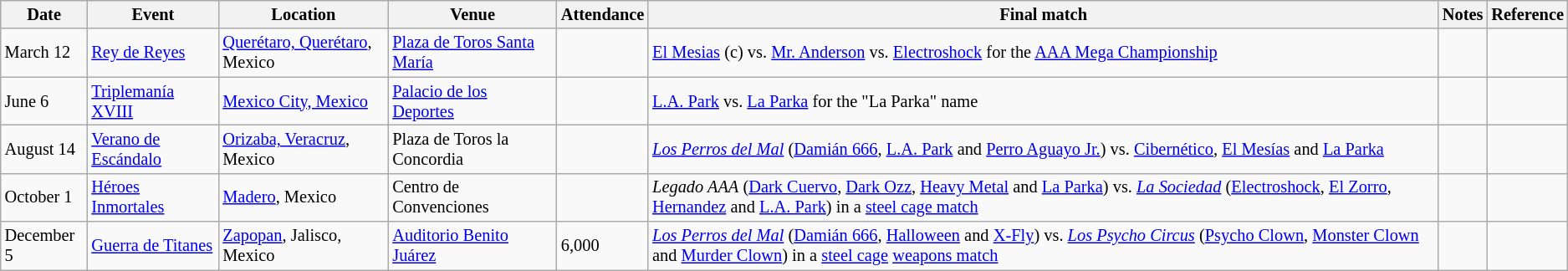<table class="wikitable" style="font-size:85%;">
<tr>
<th>Date</th>
<th>Event</th>
<th>Location</th>
<th>Venue</th>
<th>Attendance</th>
<th>Final match</th>
<th>Notes</th>
<th>Reference</th>
</tr>
<tr>
<td>March 12</td>
<td><a href='#'>Rey de Reyes</a></td>
<td><a href='#'>Querétaro, Querétaro</a>, Mexico</td>
<td><a href='#'>Plaza de Toros Santa María</a></td>
<td></td>
<td><a href='#'>El Mesias</a> (c) vs. <a href='#'>Mr. Anderson</a> vs. <a href='#'>Electroshock</a> for the <a href='#'>AAA Mega Championship</a></td>
<td></td>
<td></td>
</tr>
<tr>
<td>June 6</td>
<td><a href='#'>Triplemanía XVIII</a></td>
<td><a href='#'>Mexico City, Mexico</a></td>
<td><a href='#'>Palacio de los Deportes</a></td>
<td></td>
<td><a href='#'>L.A. Park</a> vs. <a href='#'>La Parka</a> for the "La Parka" name</td>
<td></td>
<td></td>
</tr>
<tr>
<td>August 14</td>
<td><a href='#'>Verano de Escándalo</a></td>
<td><a href='#'>Orizaba, Veracruz</a>, Mexico</td>
<td>Plaza de Toros la Concordia</td>
<td></td>
<td><em><a href='#'>Los Perros del Mal</a></em> (<a href='#'>Damián 666</a>, <a href='#'>L.A. Park</a> and <a href='#'>Perro Aguayo Jr.</a>) vs. <a href='#'>Cibernético</a>, <a href='#'>El Mesías</a> and <a href='#'>La Parka</a></td>
<td></td>
<td></td>
</tr>
<tr>
<td>October 1</td>
<td><a href='#'>Héroes Inmortales</a></td>
<td><a href='#'>Madero</a>, Mexico</td>
<td>Centro de Convenciones</td>
<td></td>
<td><em>Legado AAA</em> (<a href='#'>Dark Cuervo</a>, <a href='#'>Dark Ozz</a>, <a href='#'>Heavy Metal</a> and <a href='#'>La Parka</a>) vs. <em><a href='#'>La Sociedad</a></em> (<a href='#'>Electroshock</a>, <a href='#'>El Zorro</a>, <a href='#'>Hernandez</a> and <a href='#'>L.A. Park</a>) in a <a href='#'>steel cage match</a></td>
<td></td>
<td></td>
</tr>
<tr>
<td>December 5</td>
<td><a href='#'>Guerra de Titanes</a></td>
<td><a href='#'>Zapopan</a>, Jalisco, Mexico</td>
<td><a href='#'>Auditorio Benito Juárez</a></td>
<td>6,000</td>
<td><em><a href='#'>Los Perros del Mal</a></em> (<a href='#'>Damián 666</a>, <a href='#'>Halloween</a> and <a href='#'>X-Fly</a>) vs. <em><a href='#'>Los Psycho Circus</a></em> (<a href='#'>Psycho Clown</a>, <a href='#'>Monster Clown</a> and <a href='#'>Murder Clown</a>) in a <a href='#'>steel cage</a> <a href='#'>weapons match</a></td>
<td></td>
<td></td>
</tr>
</table>
